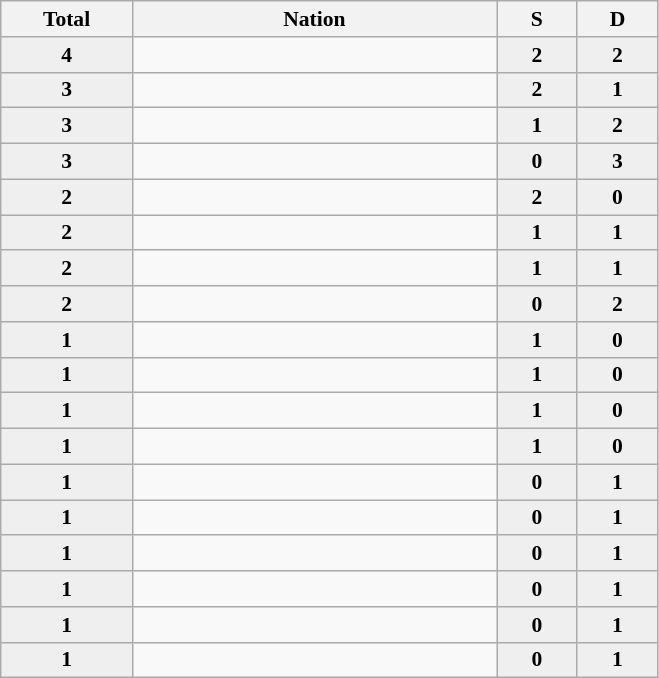<table class="sortable wikitable" style="font-size:90%;">
<tr>
<th width=81>Total</th>
<th width=236>Nation</th>
<th width=47>S</th>
<th width=47>D</th>
</tr>
<tr align=center>
<td bgcolor=#efefef><strong>4</strong></td>
<td align=left></td>
<td bgcolor=#efefef><strong>2</strong></td>
<td bgcolor=#efefef><strong>2</strong></td>
</tr>
<tr align=center>
<td bgcolor=#efefef><strong>3</strong></td>
<td align=left></td>
<td bgcolor=#efefef><strong>2</strong></td>
<td bgcolor=#efefef><strong>1</strong></td>
</tr>
<tr align=center>
<td bgcolor=#efefef><strong>3</strong></td>
<td align=left></td>
<td bgcolor=#efefef><strong>1</strong></td>
<td bgcolor=#efefef><strong>2</strong></td>
</tr>
<tr align=center>
<td bgcolor=#efefef><strong>3</strong></td>
<td align=left></td>
<td bgcolor=#efefef><strong>0</strong></td>
<td bgcolor=#efefef><strong>3</strong></td>
</tr>
<tr align=center>
<td bgcolor=#efefef><strong>2</strong></td>
<td align=left></td>
<td bgcolor=#efefef><strong>2</strong></td>
<td bgcolor=#efefef><strong>0</strong></td>
</tr>
<tr align=center>
<td bgcolor=#efefef><strong>2</strong></td>
<td align=left></td>
<td bgcolor=#efefef><strong>1</strong></td>
<td bgcolor=#efefef><strong>1</strong></td>
</tr>
<tr align=center>
<td bgcolor=#efefef><strong>2</strong></td>
<td align=left></td>
<td bgcolor=#efefef><strong>1</strong></td>
<td bgcolor=#efefef><strong>1</strong></td>
</tr>
<tr align=center>
<td bgcolor=#efefef><strong>2</strong></td>
<td align=left></td>
<td bgcolor=#efefef><strong>0</strong></td>
<td bgcolor=#efefef><strong>2</strong></td>
</tr>
<tr align=center>
<td bgcolor=#efefef><strong>1</strong></td>
<td align=left></td>
<td bgcolor=#efefef><strong>1</strong></td>
<td bgcolor=#efefef><strong>0</strong></td>
</tr>
<tr align=center>
<td bgcolor=#efefef><strong>1</strong></td>
<td align=left></td>
<td bgcolor=#efefef><strong>1</strong></td>
<td bgcolor=#efefef><strong>0</strong></td>
</tr>
<tr align=center>
<td bgcolor=#efefef><strong>1</strong></td>
<td align=left></td>
<td bgcolor=#efefef><strong>1</strong></td>
<td bgcolor=#efefef><strong>0</strong></td>
</tr>
<tr align=center>
<td bgcolor=#efefef><strong>1</strong></td>
<td align=left></td>
<td bgcolor=#efefef><strong>1</strong></td>
<td bgcolor=#efefef><strong>0</strong></td>
</tr>
<tr align=center>
<td bgcolor=#efefef><strong>1</strong></td>
<td align=left></td>
<td bgcolor=#efefef><strong>0</strong></td>
<td bgcolor=#efefef><strong>1</strong></td>
</tr>
<tr align=center>
<td bgcolor=#efefef><strong>1</strong></td>
<td align=left></td>
<td bgcolor=#efefef><strong>0</strong></td>
<td bgcolor=#efefef><strong>1</strong></td>
</tr>
<tr align=center>
<td bgcolor=#efefef><strong>1</strong></td>
<td align=left></td>
<td bgcolor=#efefef><strong>0</strong></td>
<td bgcolor=#efefef><strong>1</strong></td>
</tr>
<tr align=center>
<td bgcolor=#efefef><strong>1</strong></td>
<td align=left></td>
<td bgcolor=#efefef><strong>0</strong></td>
<td bgcolor=#efefef><strong>1</strong></td>
</tr>
<tr align=center>
<td bgcolor=#efefef><strong>1</strong></td>
<td align=left></td>
<td bgcolor=#efefef><strong>0</strong></td>
<td bgcolor=#efefef><strong>1</strong></td>
</tr>
<tr align=center>
<td bgcolor=#efefef><strong>1</strong></td>
<td align=left></td>
<td bgcolor=#efefef><strong>0</strong></td>
<td bgcolor=#efefef><strong>1</strong></td>
</tr>
</table>
